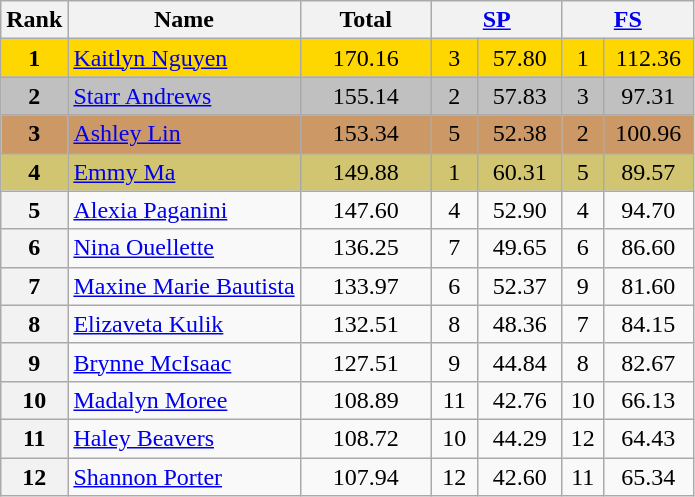<table class="wikitable sortable">
<tr>
<th>Rank</th>
<th>Name</th>
<th width="80px">Total</th>
<th colspan="2" width="80px"><a href='#'>SP</a></th>
<th colspan="2" width="80px"><a href='#'>FS</a></th>
</tr>
<tr bgcolor="gold">
<td align="center"><strong>1</strong></td>
<td><a href='#'>Kaitlyn Nguyen</a></td>
<td align="center">170.16</td>
<td align="center">3</td>
<td align="center">57.80</td>
<td align="center">1</td>
<td align="center">112.36</td>
</tr>
<tr bgcolor="silver">
<td align="center"><strong>2</strong></td>
<td><a href='#'>Starr Andrews</a></td>
<td align="center">155.14</td>
<td align="center">2</td>
<td align="center">57.83</td>
<td align="center">3</td>
<td align="center">97.31</td>
</tr>
<tr bgcolor="cc9966">
<td align="center"><strong>3</strong></td>
<td><a href='#'>Ashley Lin</a></td>
<td align="center">153.34</td>
<td align="center">5</td>
<td align="center">52.38</td>
<td align="center">2</td>
<td align="center">100.96</td>
</tr>
<tr bgcolor="#d1c571">
<td align="center"><strong>4</strong></td>
<td><a href='#'>Emmy Ma</a></td>
<td align="center">149.88</td>
<td align="center">1</td>
<td align="center">60.31</td>
<td align="center">5</td>
<td align="center">89.57</td>
</tr>
<tr>
<th>5</th>
<td><a href='#'>Alexia Paganini</a></td>
<td align="center">147.60</td>
<td align="center">4</td>
<td align="center">52.90</td>
<td align="center">4</td>
<td align="center">94.70</td>
</tr>
<tr>
<th>6</th>
<td><a href='#'>Nina Ouellette</a></td>
<td align="center">136.25</td>
<td align="center">7</td>
<td align="center">49.65</td>
<td align="center">6</td>
<td align="center">86.60</td>
</tr>
<tr>
<th>7</th>
<td><a href='#'>Maxine Marie Bautista</a></td>
<td align="center">133.97</td>
<td align="center">6</td>
<td align="center">52.37</td>
<td align="center">9</td>
<td align="center">81.60</td>
</tr>
<tr>
<th>8</th>
<td><a href='#'>Elizaveta Kulik</a></td>
<td align="center">132.51</td>
<td align="center">8</td>
<td align="center">48.36</td>
<td align="center">7</td>
<td align="center">84.15</td>
</tr>
<tr>
<th>9</th>
<td><a href='#'>Brynne McIsaac</a></td>
<td align="center">127.51</td>
<td align="center">9</td>
<td align="center">44.84</td>
<td align="center">8</td>
<td align="center">82.67</td>
</tr>
<tr>
<th>10</th>
<td><a href='#'>Madalyn Moree</a></td>
<td align="center">108.89</td>
<td align="center">11</td>
<td align="center">42.76</td>
<td align="center">10</td>
<td align="center">66.13</td>
</tr>
<tr>
<th>11</th>
<td><a href='#'>Haley Beavers</a></td>
<td align="center">108.72</td>
<td align="center">10</td>
<td align="center">44.29</td>
<td align="center">12</td>
<td align="center">64.43</td>
</tr>
<tr>
<th>12</th>
<td><a href='#'>Shannon Porter</a></td>
<td align="center">107.94</td>
<td align="center">12</td>
<td align="center">42.60</td>
<td align="center">11</td>
<td align="center">65.34</td>
</tr>
</table>
